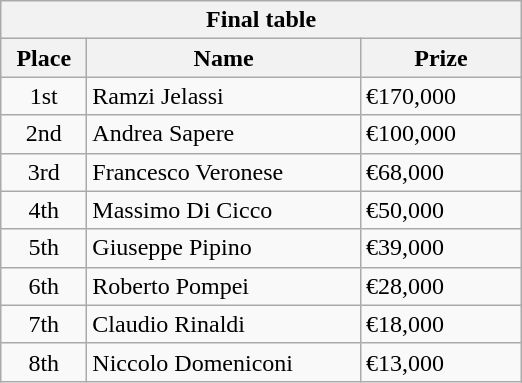<table class="wikitable">
<tr>
<th colspan="3">Final table</th>
</tr>
<tr>
<th style="width:50px;">Place</th>
<th style="width:175px;">Name</th>
<th style="width:100px;">Prize</th>
</tr>
<tr>
<td style="text-align:center;">1st</td>
<td> Ramzi Jelassi</td>
<td>€170,000</td>
</tr>
<tr>
<td style="text-align:center;">2nd</td>
<td> Andrea Sapere</td>
<td>€100,000</td>
</tr>
<tr>
<td style="text-align:center;">3rd</td>
<td> Francesco Veronese</td>
<td>€68,000</td>
</tr>
<tr>
<td style="text-align:center;">4th</td>
<td> Massimo Di Cicco</td>
<td>€50,000</td>
</tr>
<tr>
<td style="text-align:center;">5th</td>
<td> Giuseppe Pipino</td>
<td>€39,000</td>
</tr>
<tr>
<td style="text-align:center;">6th</td>
<td> Roberto Pompei</td>
<td>€28,000</td>
</tr>
<tr>
<td style="text-align:center;">7th</td>
<td> Claudio Rinaldi</td>
<td>€18,000</td>
</tr>
<tr>
<td style="text-align:center;">8th</td>
<td> Niccolo Domeniconi</td>
<td>€13,000</td>
</tr>
</table>
